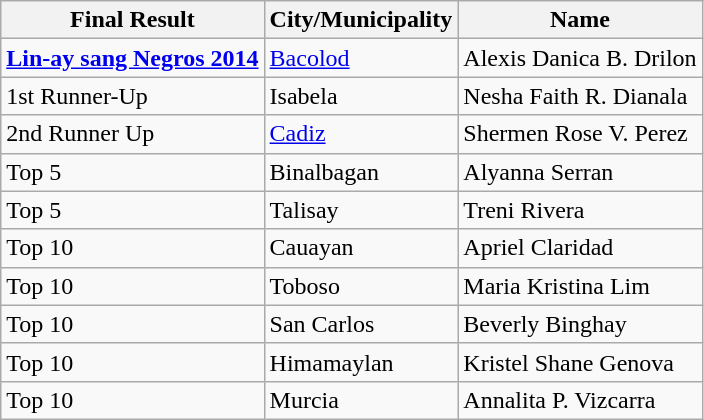<table class="wikitable">
<tr>
<th>Final Result</th>
<th>City/Municipality</th>
<th>Name</th>
</tr>
<tr>
<td><strong><a href='#'>Lin-ay sang Negros 2014</a></strong></td>
<td><a href='#'>Bacolod</a></td>
<td>Alexis Danica B. Drilon</td>
</tr>
<tr>
<td>1st Runner-Up</td>
<td>Isabela</td>
<td>Nesha Faith R. Dianala</td>
</tr>
<tr>
<td>2nd Runner Up</td>
<td><a href='#'>Cadiz</a></td>
<td>Shermen Rose V. Perez</td>
</tr>
<tr>
<td>Top 5</td>
<td>Binalbagan</td>
<td>Alyanna Serran</td>
</tr>
<tr>
<td>Top 5</td>
<td>Talisay</td>
<td>Treni Rivera</td>
</tr>
<tr>
<td>Top 10</td>
<td>Cauayan</td>
<td>Apriel Claridad</td>
</tr>
<tr>
<td>Top 10</td>
<td>Toboso</td>
<td>Maria Kristina Lim</td>
</tr>
<tr>
<td>Top 10</td>
<td>San Carlos</td>
<td>Beverly Binghay</td>
</tr>
<tr>
<td>Top 10</td>
<td>Himamaylan</td>
<td>Kristel Shane Genova</td>
</tr>
<tr>
<td>Top 10</td>
<td>Murcia</td>
<td>Annalita P. Vizcarra</td>
</tr>
</table>
